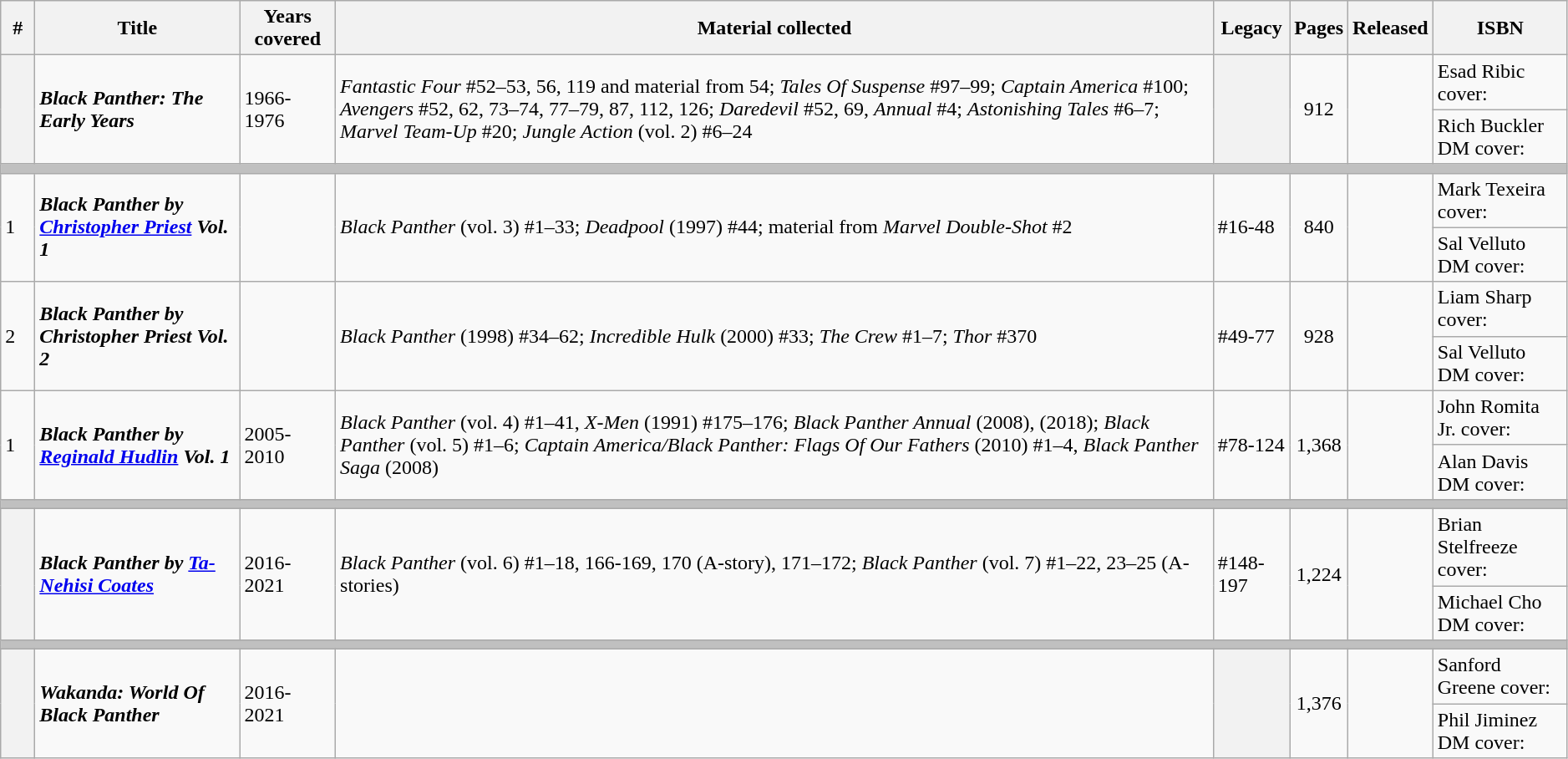<table class="wikitable sortable" width="99%">
<tr>
<th class="unsortable" width="20px">#</th>
<th>Title</th>
<th>Years covered</th>
<th class="unsortable">Material collected</th>
<th>Legacy</th>
<th>Pages</th>
<th>Released</th>
<th class="unsortable">ISBN</th>
</tr>
<tr>
<th rowspan=2 style="background-color: light grey;"></th>
<td rowspan=2><strong><em>Black Panther: The Early Years</em></strong></td>
<td rowspan=2>1966-1976</td>
<td rowspan=2><em>Fantastic Four</em> #52–53, 56, 119 and material from 54; <em>Tales Of Suspense</em> #97–99; <em>Captain America</em> #100; <em>Avengers</em> #52, 62, 73–74, 77–79, 87, 112, 126; <em>Daredevil</em> #52, 69, <em>Annual</em> #4; <em>Astonishing Tales</em> #6–7; <em>Marvel Team-Up</em> #20; <em>Jungle Action</em> (vol. 2) #6–24</td>
<th rowspan=2></th>
<td rowspan=2 style="text-align: center;">912</td>
<td rowspan=2></td>
<td>Esad Ribic cover: </td>
</tr>
<tr>
<td>Rich Buckler DM cover: </td>
</tr>
<tr>
<th colspan=8 style="background-color: silver;"></th>
</tr>
<tr>
<td rowspan=2>1</td>
<td rowspan=2><strong><em>Black Panther by <a href='#'>Christopher Priest</a> Vol. 1</em></strong></td>
<td rowspan=2></td>
<td rowspan=2><em>Black Panther</em> (vol. 3) #1–33; <em>Deadpool</em> (1997) #44; material from <em>Marvel Double-Shot</em> #2</td>
<td rowspan=2>#16-48</td>
<td rowspan=2 style="text-align: center;">840</td>
<td rowspan=2></td>
<td>Mark Texeira cover: </td>
</tr>
<tr>
<td>Sal Velluto DM cover: </td>
</tr>
<tr>
<td rowspan=2>2</td>
<td rowspan=2><strong><em>Black Panther by Christopher Priest Vol. 2</em></strong></td>
<td rowspan=2></td>
<td rowspan=2><em>Black Panther</em> (1998) #34–62; <em>Incredible Hulk</em> (2000) #33; <em>The Crew</em> #1–7; <em>Thor</em> #370</td>
<td rowspan=2>#49-77</td>
<td rowspan=2 style="text-align: center;">928</td>
<td rowspan=2></td>
<td>Liam Sharp cover: </td>
</tr>
<tr>
<td>Sal Velluto DM cover: </td>
</tr>
<tr>
<td rowspan=2>1</td>
<td rowspan=2><strong><em>Black Panther by <a href='#'>Reginald Hudlin</a> Vol. 1</em></strong></td>
<td rowspan=2>2005-2010</td>
<td rowspan=2><em>Black Panther</em> (vol. 4) #1–41, <em>X-Men</em> (1991) #175–176; <em>Black Panther Annual</em> (2008), (2018); <em>Black Panther</em> (vol. 5) #1–6; <em>Captain America/Black Panther: Flags Of Our Fathers</em> (2010) #1–4, <em>Black Panther Saga</em> (2008)</td>
<td rowspan=2>#78-124</td>
<td rowspan=2 style="text-align: center;">1,368</td>
<td rowspan=2></td>
<td>John Romita Jr. cover: </td>
</tr>
<tr>
<td>Alan Davis DM cover: </td>
</tr>
<tr>
<th colspan=8 style="background-color: silver;"></th>
</tr>
<tr>
<th rowspan=2 style="background-color: light grey;"></th>
<td rowspan=2><strong><em>Black Panther by <a href='#'>Ta-Nehisi Coates</a></em></strong></td>
<td rowspan=2>2016-2021</td>
<td rowspan=2><em>Black Panther</em> (vol. 6) #1–18, 166-169, 170 (A-story), 171–172; <em>Black Panther</em> (vol. 7) #1–22, 23–25 (A-stories)</td>
<td rowspan=2>#148-197</td>
<td rowspan=2 style="text-align: center;">1,224</td>
<td rowspan=2></td>
<td>Brian Stelfreeze cover: </td>
</tr>
<tr>
<td>Michael Cho DM cover: </td>
</tr>
<tr>
<th colspan=8 style="background-color: silver;"></th>
</tr>
<tr>
<th rowspan=2 style="background-color: light grey;"></th>
<td rowspan=2><strong><em>Wakanda: World Of Black Panther</em></strong></td>
<td rowspan=2>2016-2021</td>
<td rowspan=2></td>
<th rowspan=2></th>
<td rowspan=2 style="text-align: center;">1,376</td>
<td rowspan=2></td>
<td>Sanford Greene cover: </td>
</tr>
<tr>
<td>Phil Jiminez DM cover: </td>
</tr>
</table>
